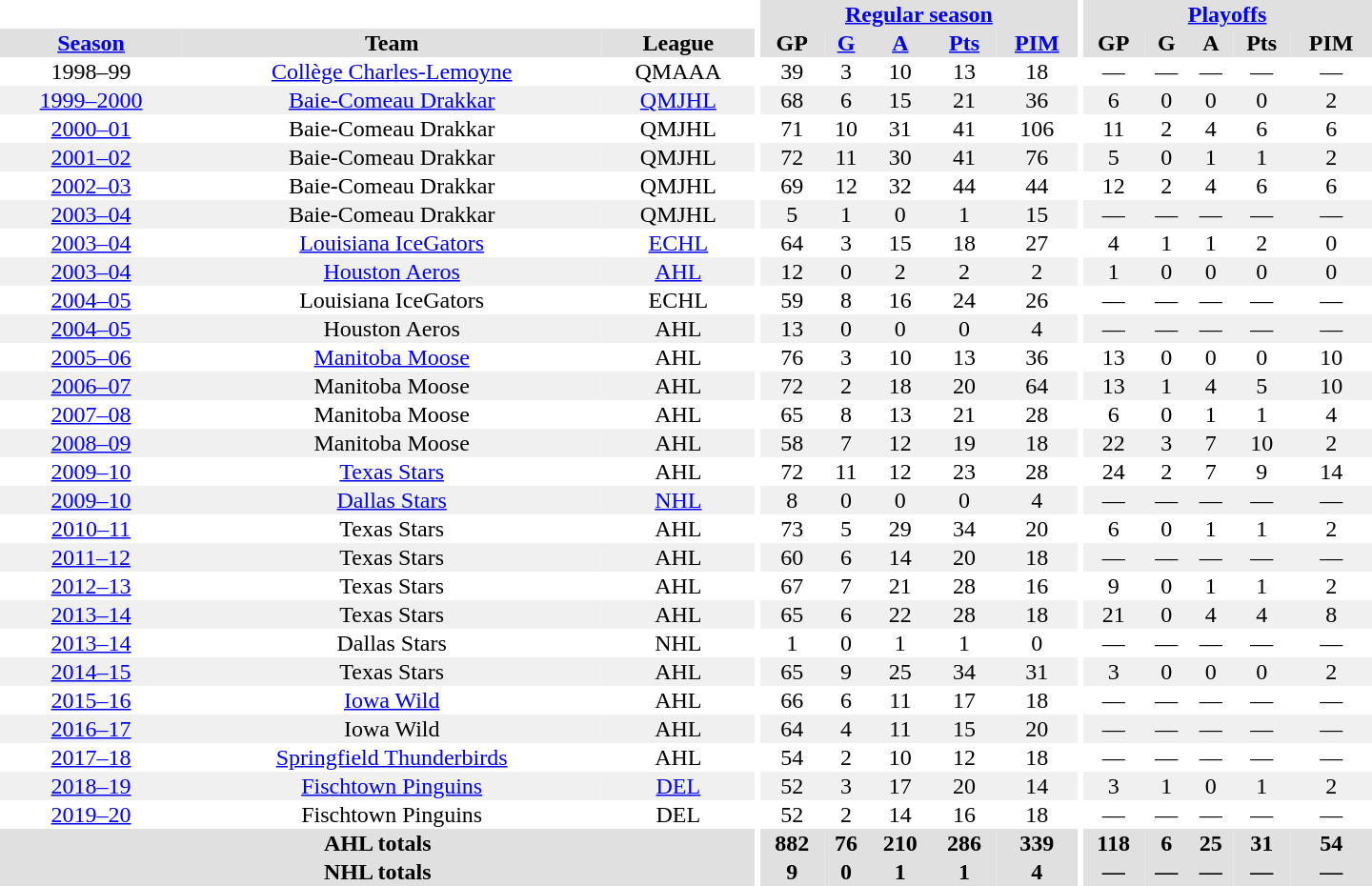<table border="0" cellpadding="1" cellspacing="0" style="text-align:center; width:60em">
<tr bgcolor="#e0e0e0">
<th colspan="3"  bgcolor="#ffffff"></th>
<th rowspan="99" bgcolor="#ffffff"></th>
<th colspan="5"><a href='#'>Regular season</a></th>
<th rowspan="99" bgcolor="#ffffff"></th>
<th colspan="5"><a href='#'>Playoffs</a></th>
</tr>
<tr bgcolor="#e0e0e0">
<th><a href='#'>Season</a></th>
<th>Team</th>
<th>League</th>
<th>GP</th>
<th><a href='#'>G</a></th>
<th><a href='#'>A</a></th>
<th><a href='#'>Pts</a></th>
<th><a href='#'>PIM</a></th>
<th>GP</th>
<th>G</th>
<th>A</th>
<th>Pts</th>
<th>PIM</th>
</tr>
<tr>
<td>1998–99</td>
<td><a href='#'>Collège Charles-Lemoyne</a></td>
<td>QMAAA</td>
<td>39</td>
<td>3</td>
<td>10</td>
<td>13</td>
<td>18</td>
<td>—</td>
<td>—</td>
<td>—</td>
<td>—</td>
<td>—</td>
</tr>
<tr bgcolor="#f0f0f0">
<td><a href='#'>1999–2000</a></td>
<td><a href='#'>Baie-Comeau Drakkar</a></td>
<td><a href='#'>QMJHL</a></td>
<td>68</td>
<td>6</td>
<td>15</td>
<td>21</td>
<td>36</td>
<td>6</td>
<td>0</td>
<td>0</td>
<td>0</td>
<td>2</td>
</tr>
<tr>
<td><a href='#'>2000–01</a></td>
<td>Baie-Comeau Drakkar</td>
<td>QMJHL</td>
<td>71</td>
<td>10</td>
<td>31</td>
<td>41</td>
<td>106</td>
<td>11</td>
<td>2</td>
<td>4</td>
<td>6</td>
<td>6</td>
</tr>
<tr bgcolor="#f0f0f0">
<td><a href='#'>2001–02</a></td>
<td>Baie-Comeau Drakkar</td>
<td>QMJHL</td>
<td>72</td>
<td>11</td>
<td>30</td>
<td>41</td>
<td>76</td>
<td>5</td>
<td>0</td>
<td>1</td>
<td>1</td>
<td>2</td>
</tr>
<tr>
<td><a href='#'>2002–03</a></td>
<td>Baie-Comeau Drakkar</td>
<td>QMJHL</td>
<td>69</td>
<td>12</td>
<td>32</td>
<td>44</td>
<td>44</td>
<td>12</td>
<td>2</td>
<td>4</td>
<td>6</td>
<td>6</td>
</tr>
<tr bgcolor="#f0f0f0">
<td><a href='#'>2003–04</a></td>
<td>Baie-Comeau Drakkar</td>
<td>QMJHL</td>
<td>5</td>
<td>1</td>
<td>0</td>
<td>1</td>
<td>15</td>
<td>—</td>
<td>—</td>
<td>—</td>
<td>—</td>
<td>—</td>
</tr>
<tr>
<td><a href='#'>2003–04</a></td>
<td><a href='#'>Louisiana IceGators</a></td>
<td><a href='#'>ECHL</a></td>
<td>64</td>
<td>3</td>
<td>15</td>
<td>18</td>
<td>27</td>
<td>4</td>
<td>1</td>
<td>1</td>
<td>2</td>
<td>0</td>
</tr>
<tr bgcolor="#f0f0f0">
<td><a href='#'>2003–04</a></td>
<td><a href='#'>Houston Aeros</a></td>
<td><a href='#'>AHL</a></td>
<td>12</td>
<td>0</td>
<td>2</td>
<td>2</td>
<td>2</td>
<td>1</td>
<td>0</td>
<td>0</td>
<td>0</td>
<td>0</td>
</tr>
<tr>
<td><a href='#'>2004–05</a></td>
<td>Louisiana IceGators</td>
<td>ECHL</td>
<td>59</td>
<td>8</td>
<td>16</td>
<td>24</td>
<td>26</td>
<td>—</td>
<td>—</td>
<td>—</td>
<td>—</td>
<td>—</td>
</tr>
<tr bgcolor="#f0f0f0">
<td><a href='#'>2004–05</a></td>
<td>Houston Aeros</td>
<td>AHL</td>
<td>13</td>
<td>0</td>
<td>0</td>
<td>0</td>
<td>4</td>
<td>—</td>
<td>—</td>
<td>—</td>
<td>—</td>
<td>—</td>
</tr>
<tr>
<td><a href='#'>2005–06</a></td>
<td><a href='#'>Manitoba Moose</a></td>
<td>AHL</td>
<td>76</td>
<td>3</td>
<td>10</td>
<td>13</td>
<td>36</td>
<td>13</td>
<td>0</td>
<td>0</td>
<td>0</td>
<td>10</td>
</tr>
<tr bgcolor="#f0f0f0">
<td><a href='#'>2006–07</a></td>
<td>Manitoba Moose</td>
<td>AHL</td>
<td>72</td>
<td>2</td>
<td>18</td>
<td>20</td>
<td>64</td>
<td>13</td>
<td>1</td>
<td>4</td>
<td>5</td>
<td>10</td>
</tr>
<tr>
<td><a href='#'>2007–08</a></td>
<td>Manitoba Moose</td>
<td>AHL</td>
<td>65</td>
<td>8</td>
<td>13</td>
<td>21</td>
<td>28</td>
<td>6</td>
<td>0</td>
<td>1</td>
<td>1</td>
<td>4</td>
</tr>
<tr bgcolor="#f0f0f0">
<td><a href='#'>2008–09</a></td>
<td>Manitoba Moose</td>
<td>AHL</td>
<td>58</td>
<td>7</td>
<td>12</td>
<td>19</td>
<td>18</td>
<td>22</td>
<td>3</td>
<td>7</td>
<td>10</td>
<td>2</td>
</tr>
<tr>
<td><a href='#'>2009–10</a></td>
<td><a href='#'>Texas Stars</a></td>
<td>AHL</td>
<td>72</td>
<td>11</td>
<td>12</td>
<td>23</td>
<td>28</td>
<td>24</td>
<td>2</td>
<td>7</td>
<td>9</td>
<td>14</td>
</tr>
<tr bgcolor="#f0f0f0">
<td><a href='#'>2009–10</a></td>
<td><a href='#'>Dallas Stars</a></td>
<td><a href='#'>NHL</a></td>
<td>8</td>
<td>0</td>
<td>0</td>
<td>0</td>
<td>4</td>
<td>—</td>
<td>—</td>
<td>—</td>
<td>—</td>
<td>—</td>
</tr>
<tr>
<td><a href='#'>2010–11</a></td>
<td>Texas Stars</td>
<td>AHL</td>
<td>73</td>
<td>5</td>
<td>29</td>
<td>34</td>
<td>20</td>
<td>6</td>
<td>0</td>
<td>1</td>
<td>1</td>
<td>2</td>
</tr>
<tr bgcolor="#f0f0f0">
<td><a href='#'>2011–12</a></td>
<td>Texas Stars</td>
<td>AHL</td>
<td>60</td>
<td>6</td>
<td>14</td>
<td>20</td>
<td>18</td>
<td>—</td>
<td>—</td>
<td>—</td>
<td>—</td>
<td>—</td>
</tr>
<tr>
<td><a href='#'>2012–13</a></td>
<td>Texas Stars</td>
<td>AHL</td>
<td>67</td>
<td>7</td>
<td>21</td>
<td>28</td>
<td>16</td>
<td>9</td>
<td>0</td>
<td>1</td>
<td>1</td>
<td>2</td>
</tr>
<tr bgcolor="#f0f0f0">
<td><a href='#'>2013–14</a></td>
<td>Texas Stars</td>
<td>AHL</td>
<td>65</td>
<td>6</td>
<td>22</td>
<td>28</td>
<td>18</td>
<td>21</td>
<td>0</td>
<td>4</td>
<td>4</td>
<td>8</td>
</tr>
<tr>
<td><a href='#'>2013–14</a></td>
<td>Dallas Stars</td>
<td>NHL</td>
<td>1</td>
<td>0</td>
<td>1</td>
<td>1</td>
<td>0</td>
<td>—</td>
<td>—</td>
<td>—</td>
<td>—</td>
<td>—</td>
</tr>
<tr bgcolor="#f0f0f0">
<td><a href='#'>2014–15</a></td>
<td>Texas Stars</td>
<td>AHL</td>
<td>65</td>
<td>9</td>
<td>25</td>
<td>34</td>
<td>31</td>
<td>3</td>
<td>0</td>
<td>0</td>
<td>0</td>
<td>2</td>
</tr>
<tr>
<td><a href='#'>2015–16</a></td>
<td><a href='#'>Iowa Wild</a></td>
<td>AHL</td>
<td>66</td>
<td>6</td>
<td>11</td>
<td>17</td>
<td>18</td>
<td>—</td>
<td>—</td>
<td>—</td>
<td>—</td>
<td>—</td>
</tr>
<tr bgcolor="#f0f0f0">
<td><a href='#'>2016–17</a></td>
<td>Iowa Wild</td>
<td>AHL</td>
<td>64</td>
<td>4</td>
<td>11</td>
<td>15</td>
<td>20</td>
<td>—</td>
<td>—</td>
<td>—</td>
<td>—</td>
<td>—</td>
</tr>
<tr>
<td><a href='#'>2017–18</a></td>
<td><a href='#'>Springfield Thunderbirds</a></td>
<td>AHL</td>
<td>54</td>
<td>2</td>
<td>10</td>
<td>12</td>
<td>18</td>
<td>—</td>
<td>—</td>
<td>—</td>
<td>—</td>
<td>—</td>
</tr>
<tr bgcolor="#f0f0f0">
<td><a href='#'>2018–19</a></td>
<td><a href='#'>Fischtown Pinguins</a></td>
<td><a href='#'>DEL</a></td>
<td>52</td>
<td>3</td>
<td>17</td>
<td>20</td>
<td>14</td>
<td>3</td>
<td>1</td>
<td>0</td>
<td>1</td>
<td>2</td>
</tr>
<tr>
<td><a href='#'>2019–20</a></td>
<td>Fischtown Pinguins</td>
<td>DEL</td>
<td>52</td>
<td>2</td>
<td>14</td>
<td>16</td>
<td>18</td>
<td>—</td>
<td>—</td>
<td>—</td>
<td>—</td>
<td>—</td>
</tr>
<tr bgcolor="#e0e0e0">
<th colspan="3">AHL totals</th>
<th>882</th>
<th>76</th>
<th>210</th>
<th>286</th>
<th>339</th>
<th>118</th>
<th>6</th>
<th>25</th>
<th>31</th>
<th>54</th>
</tr>
<tr bgcolor="#e0e0e0">
<th colspan="3">NHL totals</th>
<th>9</th>
<th>0</th>
<th>1</th>
<th>1</th>
<th>4</th>
<th>—</th>
<th>—</th>
<th>—</th>
<th>—</th>
<th>—</th>
</tr>
</table>
